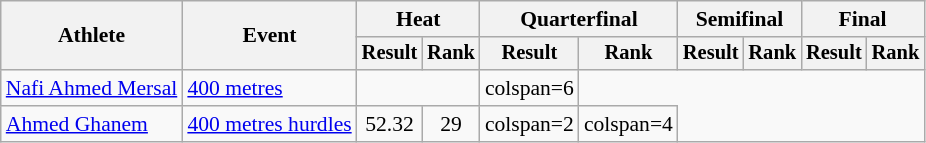<table class=wikitable style=font-size:90%>
<tr>
<th rowspan=2>Athlete</th>
<th rowspan=2>Event</th>
<th colspan=2>Heat</th>
<th colspan=2>Quarterfinal</th>
<th colspan=2>Semifinal</th>
<th colspan=2>Final</th>
</tr>
<tr style=font-size:95%>
<th>Result</th>
<th>Rank</th>
<th>Result</th>
<th>Rank</th>
<th>Result</th>
<th>Rank</th>
<th>Result</th>
<th>Rank</th>
</tr>
<tr align=center>
<td align=left><a href='#'>Nafi Ahmed Mersal</a></td>
<td align=left><a href='#'>400 metres</a></td>
<td colspan=2></td>
<td>colspan=6 </td>
</tr>
<tr align=center>
<td align=left><a href='#'>Ahmed Ghanem</a></td>
<td align=left><a href='#'>400 metres hurdles</a></td>
<td>52.32</td>
<td>29</td>
<td>colspan=2 </td>
<td>colspan=4 </td>
</tr>
</table>
